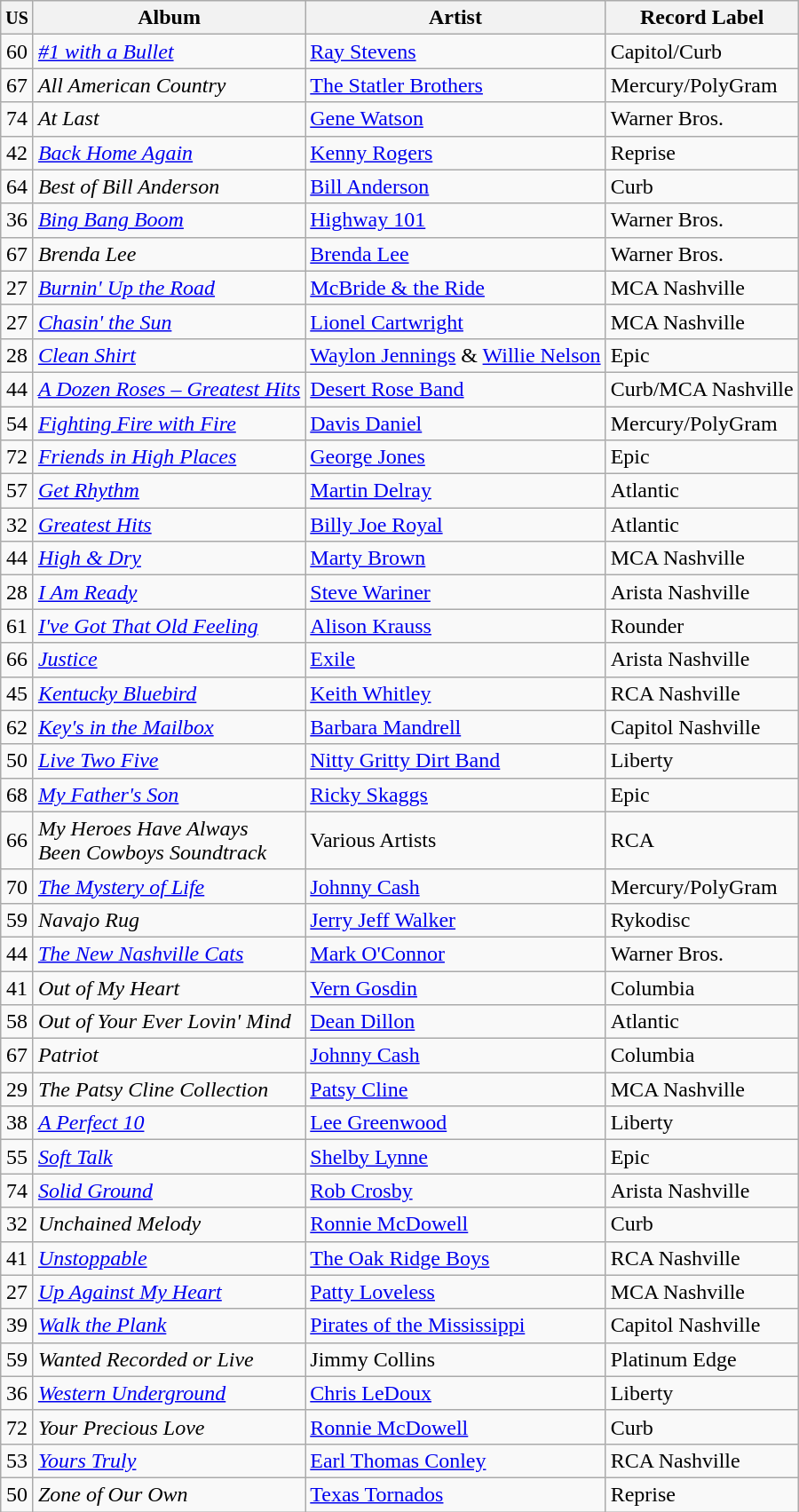<table class="wikitable sortable">
<tr>
<th><small>US</small></th>
<th>Album</th>
<th>Artist</th>
<th>Record Label</th>
</tr>
<tr>
<td align="center">60</td>
<td><em><a href='#'>#1 with a Bullet</a></em></td>
<td><a href='#'>Ray Stevens</a></td>
<td>Capitol/Curb</td>
</tr>
<tr>
<td align="center">67</td>
<td><em>All American Country</em></td>
<td><a href='#'>The Statler Brothers</a></td>
<td>Mercury/PolyGram</td>
</tr>
<tr>
<td align="center">74</td>
<td><em>At Last</em></td>
<td><a href='#'>Gene Watson</a></td>
<td>Warner Bros.</td>
</tr>
<tr>
<td align="center">42</td>
<td><em><a href='#'>Back Home Again</a></em></td>
<td><a href='#'>Kenny Rogers</a></td>
<td>Reprise</td>
</tr>
<tr>
<td align="center">64</td>
<td><em>Best of Bill Anderson</em></td>
<td><a href='#'>Bill Anderson</a></td>
<td>Curb</td>
</tr>
<tr>
<td align="center">36</td>
<td><em><a href='#'>Bing Bang Boom</a></em></td>
<td><a href='#'>Highway 101</a></td>
<td>Warner Bros.</td>
</tr>
<tr>
<td align="center">67</td>
<td><em>Brenda Lee</em></td>
<td><a href='#'>Brenda Lee</a></td>
<td>Warner Bros.</td>
</tr>
<tr>
<td align="center">27</td>
<td><em><a href='#'>Burnin' Up the Road</a></em></td>
<td><a href='#'>McBride & the Ride</a></td>
<td>MCA Nashville</td>
</tr>
<tr>
<td align="center">27</td>
<td><em><a href='#'>Chasin' the Sun</a></em></td>
<td><a href='#'>Lionel Cartwright</a></td>
<td>MCA Nashville</td>
</tr>
<tr>
<td align="center">28</td>
<td><em><a href='#'>Clean Shirt</a></em></td>
<td><a href='#'>Waylon Jennings</a> & <a href='#'>Willie Nelson</a></td>
<td>Epic</td>
</tr>
<tr>
<td align="center">44</td>
<td><em><a href='#'>A Dozen Roses – Greatest Hits</a></em></td>
<td><a href='#'>Desert Rose Band</a></td>
<td>Curb/MCA Nashville</td>
</tr>
<tr>
<td align="center">54</td>
<td><em><a href='#'>Fighting Fire with Fire</a></em></td>
<td><a href='#'>Davis Daniel</a></td>
<td>Mercury/PolyGram</td>
</tr>
<tr>
<td align="center">72</td>
<td><em><a href='#'>Friends in High Places</a></em></td>
<td><a href='#'>George Jones</a></td>
<td>Epic</td>
</tr>
<tr>
<td align="center">57</td>
<td><em><a href='#'>Get Rhythm</a></em></td>
<td><a href='#'>Martin Delray</a></td>
<td>Atlantic</td>
</tr>
<tr>
<td align="center">32</td>
<td><em><a href='#'>Greatest Hits</a></em></td>
<td><a href='#'>Billy Joe Royal</a></td>
<td>Atlantic</td>
</tr>
<tr>
<td align="center">44</td>
<td><em><a href='#'>High & Dry</a></em></td>
<td><a href='#'>Marty Brown</a></td>
<td>MCA Nashville</td>
</tr>
<tr>
<td align="center">28</td>
<td><em><a href='#'>I Am Ready</a></em></td>
<td><a href='#'>Steve Wariner</a></td>
<td>Arista Nashville</td>
</tr>
<tr>
<td align="center">61</td>
<td><em><a href='#'>I've Got That Old Feeling</a></em></td>
<td><a href='#'>Alison Krauss</a></td>
<td>Rounder</td>
</tr>
<tr>
<td align="center">66</td>
<td><em><a href='#'>Justice</a></em></td>
<td><a href='#'>Exile</a></td>
<td>Arista Nashville</td>
</tr>
<tr>
<td align="center">45</td>
<td><em><a href='#'>Kentucky Bluebird</a></em></td>
<td><a href='#'>Keith Whitley</a></td>
<td>RCA Nashville</td>
</tr>
<tr>
<td align="center">62</td>
<td><em><a href='#'>Key's in the Mailbox</a></em></td>
<td><a href='#'>Barbara Mandrell</a></td>
<td>Capitol Nashville</td>
</tr>
<tr>
<td align="center">50</td>
<td><em><a href='#'>Live Two Five</a></em></td>
<td><a href='#'>Nitty Gritty Dirt Band</a></td>
<td>Liberty</td>
</tr>
<tr>
<td align="center">68</td>
<td><em><a href='#'>My Father's Son</a></em></td>
<td><a href='#'>Ricky Skaggs</a></td>
<td>Epic</td>
</tr>
<tr>
<td align="center">66</td>
<td><em>My Heroes Have Always<br>Been Cowboys Soundtrack</em></td>
<td>Various Artists</td>
<td>RCA</td>
</tr>
<tr>
<td align="center">70</td>
<td><em><a href='#'>The Mystery of Life</a></em></td>
<td><a href='#'>Johnny Cash</a></td>
<td>Mercury/PolyGram</td>
</tr>
<tr>
<td align="center">59</td>
<td><em>Navajo Rug</em></td>
<td><a href='#'>Jerry Jeff Walker</a></td>
<td>Rykodisc</td>
</tr>
<tr>
<td align="center">44</td>
<td><em><a href='#'>The New Nashville Cats</a></em></td>
<td><a href='#'>Mark O'Connor</a></td>
<td>Warner Bros.</td>
</tr>
<tr>
<td align="center">41</td>
<td><em>Out of My Heart</em></td>
<td><a href='#'>Vern Gosdin</a></td>
<td>Columbia</td>
</tr>
<tr>
<td align="center">58</td>
<td><em>Out of Your Ever Lovin' Mind</em></td>
<td><a href='#'>Dean Dillon</a></td>
<td>Atlantic</td>
</tr>
<tr>
<td align="center">67</td>
<td><em>Patriot</em></td>
<td><a href='#'>Johnny Cash</a></td>
<td>Columbia</td>
</tr>
<tr>
<td align="center">29</td>
<td><em>The Patsy Cline Collection</em></td>
<td><a href='#'>Patsy Cline</a></td>
<td>MCA Nashville</td>
</tr>
<tr>
<td align="center">38</td>
<td><em><a href='#'>A Perfect 10</a></em></td>
<td><a href='#'>Lee Greenwood</a></td>
<td>Liberty</td>
</tr>
<tr>
<td align="center">55</td>
<td><em><a href='#'>Soft Talk</a></em></td>
<td><a href='#'>Shelby Lynne</a></td>
<td>Epic</td>
</tr>
<tr>
<td align="center">74</td>
<td><em><a href='#'>Solid Ground</a></em></td>
<td><a href='#'>Rob Crosby</a></td>
<td>Arista Nashville</td>
</tr>
<tr>
<td align="center">32</td>
<td><em>Unchained Melody</em></td>
<td><a href='#'>Ronnie McDowell</a></td>
<td>Curb</td>
</tr>
<tr>
<td align="center">41</td>
<td><em><a href='#'>Unstoppable</a></em></td>
<td><a href='#'>The Oak Ridge Boys</a></td>
<td>RCA Nashville</td>
</tr>
<tr>
<td align="center">27</td>
<td><em><a href='#'>Up Against My Heart</a></em></td>
<td><a href='#'>Patty Loveless</a></td>
<td>MCA Nashville</td>
</tr>
<tr>
<td align="center">39</td>
<td><em><a href='#'>Walk the Plank</a></em></td>
<td><a href='#'>Pirates of the Mississippi</a></td>
<td>Capitol Nashville</td>
</tr>
<tr>
<td align="center">59</td>
<td><em>Wanted Recorded or Live</em></td>
<td>Jimmy Collins</td>
<td>Platinum Edge</td>
</tr>
<tr>
<td align="center">36</td>
<td><em><a href='#'>Western Underground</a></em></td>
<td><a href='#'>Chris LeDoux</a></td>
<td>Liberty</td>
</tr>
<tr>
<td align="center">72</td>
<td><em>Your Precious Love</em></td>
<td><a href='#'>Ronnie McDowell</a></td>
<td>Curb</td>
</tr>
<tr>
<td align="center">53</td>
<td><em><a href='#'>Yours Truly</a></em></td>
<td><a href='#'>Earl Thomas Conley</a></td>
<td>RCA Nashville</td>
</tr>
<tr>
<td align="center">50</td>
<td><em>Zone of Our Own</em></td>
<td><a href='#'>Texas Tornados</a></td>
<td>Reprise</td>
</tr>
</table>
